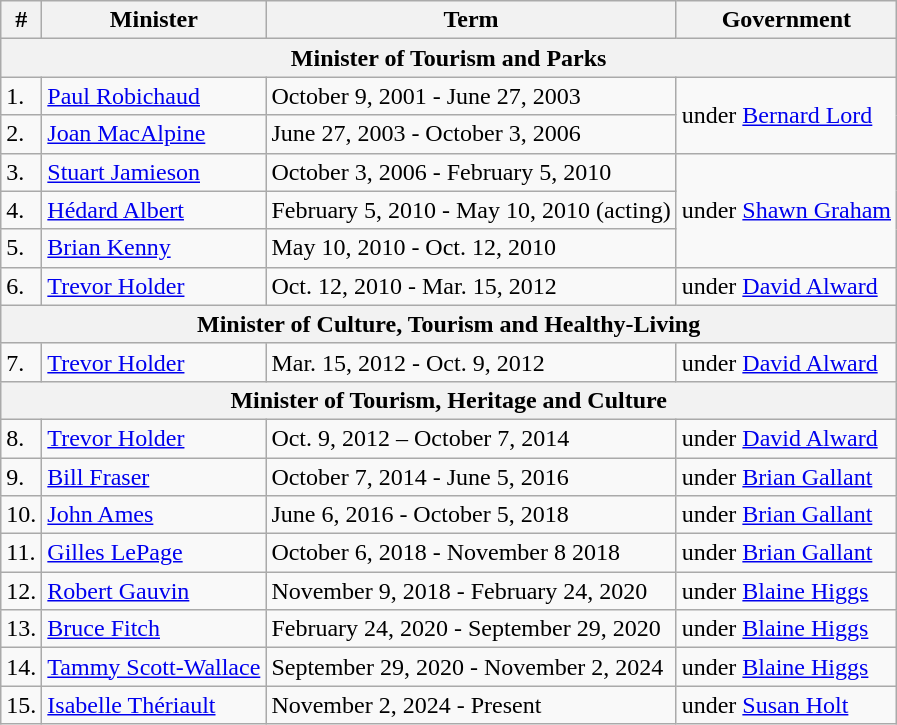<table class="wikitable">
<tr>
<th>#</th>
<th>Minister</th>
<th>Term</th>
<th>Government</th>
</tr>
<tr>
<th colspan=4>Minister of Tourism and Parks</th>
</tr>
<tr>
<td>1.</td>
<td><a href='#'>Paul Robichaud</a></td>
<td>October 9, 2001 - June 27, 2003</td>
<td rowspan=2>under <a href='#'>Bernard Lord</a></td>
</tr>
<tr>
<td>2.</td>
<td><a href='#'>Joan MacAlpine</a></td>
<td>June 27, 2003 - October 3, 2006</td>
</tr>
<tr>
<td>3.</td>
<td><a href='#'>Stuart Jamieson</a></td>
<td>October 3, 2006 - February 5, 2010</td>
<td rowspan=3>under <a href='#'>Shawn Graham</a></td>
</tr>
<tr>
<td>4.</td>
<td><a href='#'>Hédard Albert</a></td>
<td>February 5, 2010 - May 10, 2010 (acting)</td>
</tr>
<tr>
<td>5.</td>
<td><a href='#'>Brian Kenny</a></td>
<td>May 10, 2010 - Oct. 12, 2010</td>
</tr>
<tr>
<td>6.</td>
<td><a href='#'>Trevor Holder</a></td>
<td>Oct. 12, 2010 - Mar. 15, 2012</td>
<td>under <a href='#'>David Alward</a></td>
</tr>
<tr>
<th colspan=4>Minister of Culture, Tourism and Healthy-Living</th>
</tr>
<tr>
<td>7.</td>
<td><a href='#'>Trevor Holder</a></td>
<td>Mar. 15, 2012 - Oct. 9, 2012</td>
<td>under <a href='#'>David Alward</a></td>
</tr>
<tr>
<th colspan=4>Minister of Tourism, Heritage and Culture</th>
</tr>
<tr>
<td>8.</td>
<td><a href='#'>Trevor Holder</a></td>
<td>Oct. 9, 2012 – October 7, 2014</td>
<td>under <a href='#'>David Alward</a></td>
</tr>
<tr>
<td>9.</td>
<td><a href='#'>Bill Fraser</a></td>
<td>October 7, 2014 - June 5, 2016</td>
<td>under <a href='#'>Brian Gallant</a></td>
</tr>
<tr>
<td>10.</td>
<td><a href='#'>John Ames</a></td>
<td>June 6, 2016 - October 5, 2018</td>
<td>under <a href='#'>Brian Gallant</a></td>
</tr>
<tr>
<td>11.</td>
<td><a href='#'>Gilles LePage</a></td>
<td>October 6, 2018 - November 8 2018</td>
<td>under <a href='#'>Brian Gallant</a></td>
</tr>
<tr>
<td>12.</td>
<td><a href='#'>Robert Gauvin</a></td>
<td>November 9, 2018 - February 24, 2020</td>
<td>under <a href='#'>Blaine Higgs</a></td>
</tr>
<tr>
<td>13.</td>
<td><a href='#'>Bruce Fitch</a></td>
<td>February 24, 2020 - September 29, 2020</td>
<td>under <a href='#'>Blaine Higgs</a></td>
</tr>
<tr>
<td>14.</td>
<td><a href='#'>Tammy Scott-Wallace</a></td>
<td>September 29, 2020 - November 2, 2024</td>
<td>under <a href='#'>Blaine Higgs</a></td>
</tr>
<tr>
<td>15.</td>
<td><a href='#'>Isabelle Thériault</a></td>
<td>November 2, 2024 - Present</td>
<td>under <a href='#'>Susan Holt</a></td>
</tr>
</table>
